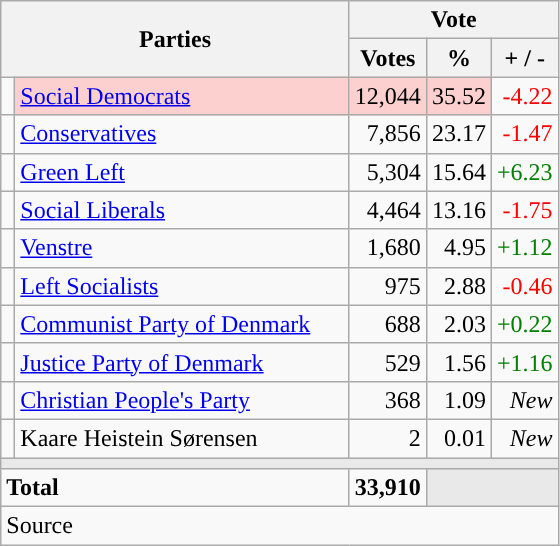<table class="wikitable" style="text-align:right;">
<tr>
<th style="text-align:centre;" rowspan="2" colspan="2" width="225">Parties</th>
<th colspan="3">Vote</th>
</tr>
<tr>
<th width="15">Votes</th>
<th width="15">%</th>
<th width="15">+ / -</th>
</tr>
<tr>
<td width="2" style="color:inherit;background:"></td>
<td bgcolor=#fbd0ce  align="left"><a href='#'>Social Democrats</a></td>
<td bgcolor=#fbd0ce>12,044</td>
<td bgcolor=#fbd0ce>35.52</td>
<td style=color:red;>-4.22</td>
</tr>
<tr>
<td width="2" style="color:inherit;background:"></td>
<td align="left"><a href='#'>Conservatives</a></td>
<td>7,856</td>
<td>23.17</td>
<td style=color:red;>-1.47</td>
</tr>
<tr>
<td width="2" style="color:inherit;background:"></td>
<td align="left"><a href='#'>Green Left</a></td>
<td>5,304</td>
<td>15.64</td>
<td style=color:green;>+6.23</td>
</tr>
<tr>
<td width="2" style="color:inherit;background:"></td>
<td align="left"><a href='#'>Social Liberals</a></td>
<td>4,464</td>
<td>13.16</td>
<td style=color:red;>-1.75</td>
</tr>
<tr>
<td width="2" style="color:inherit;background:"></td>
<td align="left"><a href='#'>Venstre</a></td>
<td>1,680</td>
<td>4.95</td>
<td style=color:green;>+1.12</td>
</tr>
<tr>
<td width="2" style="color:inherit;background:"></td>
<td align="left"><a href='#'>Left Socialists</a></td>
<td>975</td>
<td>2.88</td>
<td style=color:red;>-0.46</td>
</tr>
<tr>
<td width="2" style="color:inherit;background:"></td>
<td align="left"><a href='#'>Communist Party of Denmark</a></td>
<td>688</td>
<td>2.03</td>
<td style=color:green;>+0.22</td>
</tr>
<tr>
<td width="2" style="color:inherit;background:"></td>
<td align="left"><a href='#'>Justice Party of Denmark</a></td>
<td>529</td>
<td>1.56</td>
<td style=color:green;>+1.16</td>
</tr>
<tr>
<td width="2" style="color:inherit;background:"></td>
<td align="left"><a href='#'>Christian People's Party</a></td>
<td>368</td>
<td>1.09</td>
<td><em>New</em></td>
</tr>
<tr>
<td width="2" style="color:inherit;background:"></td>
<td align="left">Kaare Heistein Sørensen</td>
<td>2</td>
<td>0.01</td>
<td><em>New</em></td>
</tr>
<tr>
<td colspan="7" bgcolor="#E9E9E9"></td>
</tr>
<tr>
<td align="left" colspan="2"><strong>Total</strong></td>
<td><strong>33,910</strong></td>
<td bgcolor="#E9E9E9" colspan="2"></td>
</tr>
<tr>
<td align="left" colspan="6">Source</td>
</tr>
</table>
